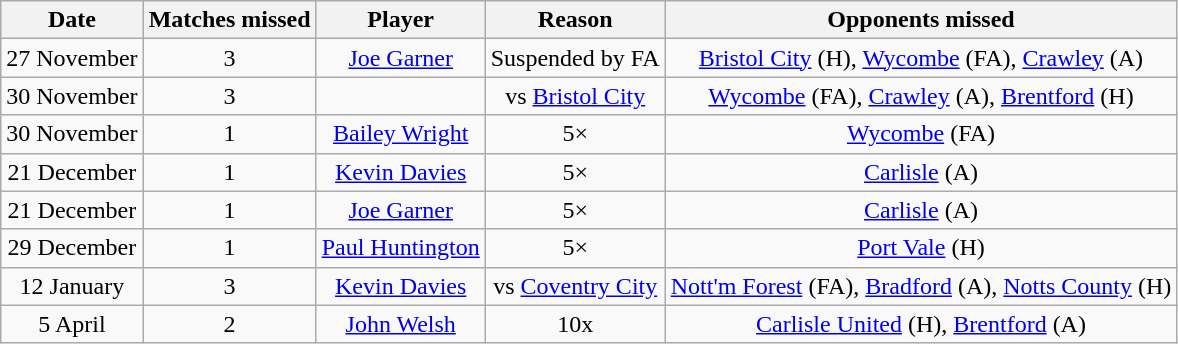<table class="wikitable" style="text-align: center">
<tr>
<th>Date</th>
<th>Matches missed</th>
<th>Player</th>
<th>Reason</th>
<th>Opponents missed</th>
</tr>
<tr>
<td>27 November</td>
<td>3</td>
<td><a href='#'>Joe Garner</a></td>
<td>Suspended by FA</td>
<td><a href='#'>Bristol City</a> (H), <a href='#'>Wycombe</a> (FA), <a href='#'>Crawley</a> (A)</td>
</tr>
<tr>
<td>30 November</td>
<td>3</td>
<td></td>
<td> vs <a href='#'>Bristol City</a></td>
<td><a href='#'>Wycombe</a> (FA), <a href='#'>Crawley</a> (A), <a href='#'>Brentford</a> (H)</td>
</tr>
<tr>
<td>30 November</td>
<td>1</td>
<td><a href='#'>Bailey Wright</a></td>
<td>5× </td>
<td><a href='#'>Wycombe</a> (FA)</td>
</tr>
<tr>
<td>21 December</td>
<td>1</td>
<td><a href='#'>Kevin Davies</a></td>
<td>5× </td>
<td><a href='#'>Carlisle</a> (A)</td>
</tr>
<tr>
<td>21 December</td>
<td>1</td>
<td><a href='#'>Joe Garner</a></td>
<td>5× </td>
<td><a href='#'>Carlisle</a> (A)</td>
</tr>
<tr>
<td>29 December</td>
<td>1</td>
<td><a href='#'>Paul Huntington</a></td>
<td>5× </td>
<td><a href='#'>Port Vale</a> (H)</td>
</tr>
<tr>
<td>12 January</td>
<td>3</td>
<td><a href='#'>Kevin Davies</a></td>
<td> vs <a href='#'>Coventry City</a></td>
<td><a href='#'>Nott'm Forest</a> (FA), <a href='#'>Bradford</a> (A), <a href='#'>Notts County</a> (H)</td>
</tr>
<tr>
<td>5 April</td>
<td>2</td>
<td><a href='#'>John Welsh</a></td>
<td>10x </td>
<td><a href='#'>Carlisle United</a> (H), <a href='#'>Brentford</a> (A)</td>
</tr>
</table>
